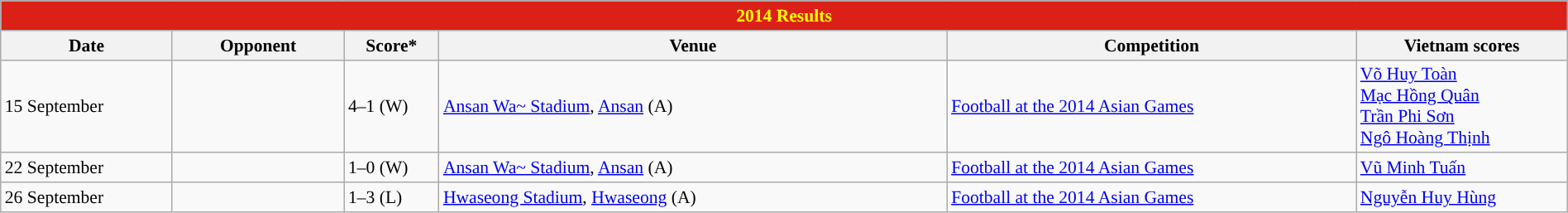<table class="wikitable" width=100% style="text-align:left;font-size:90%;">
<tr>
<th colspan=9 style="background: #DB2017; color: #FFFF00;">2014 Results</th>
</tr>
<tr>
<th width=80>Date</th>
<th width=80>Opponent</th>
<th width=20>Score*</th>
<th width=250>Venue</th>
<th width=200>Competition</th>
<th width=100>Vietnam scores</th>
</tr>
<tr>
<td>15 September</td>
<td></td>
<td>4–1 (W)</td>
<td><a href='#'>Ansan Wa~ Stadium</a>, <a href='#'>Ansan</a> (A)</td>
<td><a href='#'>Football at the 2014 Asian Games</a></td>
<td><a href='#'>Võ Huy Toàn</a> <br><a href='#'>Mạc Hồng Quân</a> <br><a href='#'>Trần Phi Sơn</a> <br><a href='#'>Ngô Hoàng Thịnh</a> </td>
</tr>
<tr>
<td>22 September</td>
<td></td>
<td>1–0 (W)</td>
<td><a href='#'>Ansan Wa~ Stadium</a>, <a href='#'>Ansan</a> (A)</td>
<td><a href='#'>Football at the 2014 Asian Games</a></td>
<td><a href='#'>Vũ Minh Tuấn</a> </td>
</tr>
<tr>
<td>26 September</td>
<td></td>
<td>1–3 (L)</td>
<td><a href='#'>Hwaseong Stadium</a>, <a href='#'>Hwaseong</a> (A)</td>
<td><a href='#'>Football at the 2014 Asian Games</a></td>
<td><a href='#'>Nguyễn Huy Hùng</a> </td>
</tr>
</table>
